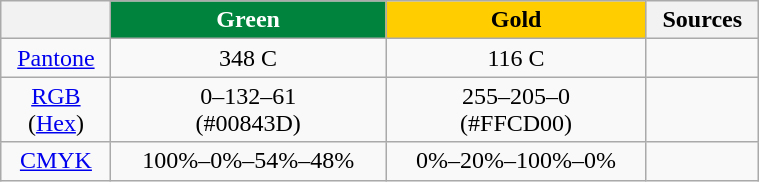<table class="wikitable"  style="width:40%; text-align:center; float:right" | border=1>
<tr>
<th></th>
<th style="background:#00843D; color:#fff;">Green</th>
<th style="background:#FFCD00;">Gold</th>
<th>Sources</th>
</tr>
<tr>
<td><a href='#'>Pantone</a></td>
<td>348 C</td>
<td>116 C</td>
<td></td>
</tr>
<tr>
<td><a href='#'>RGB</a><br>(<a href='#'>Hex</a>)</td>
<td>0–132–61<br>(#00843D)</td>
<td>255–205–0<br>(#FFCD00)</td>
<td></td>
</tr>
<tr>
<td><a href='#'>CMYK</a></td>
<td>100%–0%–54%–48%</td>
<td>0%–20%–100%–0%</td>
<td></td>
</tr>
</table>
